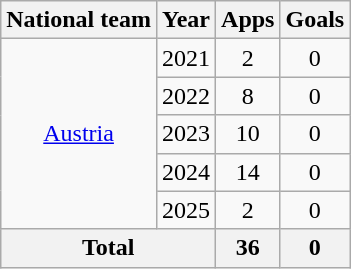<table class="wikitable" style="text-align:center">
<tr>
<th>National team</th>
<th>Year</th>
<th>Apps</th>
<th>Goals</th>
</tr>
<tr>
<td rowspan="5"><a href='#'>Austria</a></td>
<td>2021</td>
<td>2</td>
<td>0</td>
</tr>
<tr>
<td>2022</td>
<td>8</td>
<td>0</td>
</tr>
<tr>
<td>2023</td>
<td>10</td>
<td>0</td>
</tr>
<tr>
<td>2024</td>
<td>14</td>
<td>0</td>
</tr>
<tr>
<td>2025</td>
<td>2</td>
<td>0</td>
</tr>
<tr>
<th colspan="2">Total</th>
<th>36</th>
<th>0</th>
</tr>
</table>
